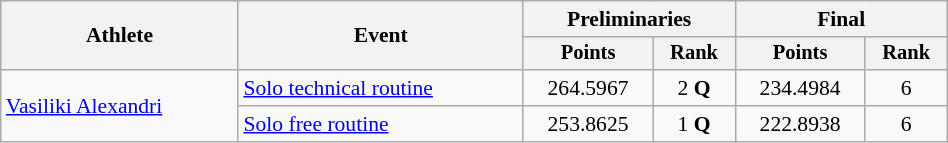<table class="wikitable" style="text-align:center; font-size:90%; width:50%;">
<tr>
<th rowspan="2">Athlete</th>
<th rowspan="2">Event</th>
<th colspan="2">Preliminaries</th>
<th colspan="2">Final</th>
</tr>
<tr style="font-size:95%">
<th>Points</th>
<th>Rank</th>
<th>Points</th>
<th>Rank</th>
</tr>
<tr>
<td align=left rowspan=2><a href='#'>Vasiliki Alexandri</a></td>
<td align=left><a href='#'>Solo technical routine</a></td>
<td>264.5967</td>
<td>2 <strong>Q</strong></td>
<td>234.4984</td>
<td>6</td>
</tr>
<tr>
<td align=left><a href='#'>Solo free routine</a></td>
<td>253.8625</td>
<td>1 <strong>Q</strong></td>
<td>222.8938</td>
<td>6</td>
</tr>
</table>
